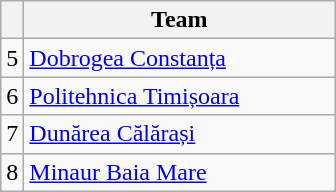<table class="wikitable sortable" style="text-align:center">
<tr>
<th></th>
<th width="200">Team</th>
</tr>
<tr>
<td>5</td>
<td align=left><a href='#'>Dobrogea Constanța</a></td>
</tr>
<tr>
<td>6</td>
<td align=left><a href='#'>Politehnica Timișoara</a></td>
</tr>
<tr>
<td>7</td>
<td align=left><a href='#'>Dunărea Călărași</a></td>
</tr>
<tr>
<td>8</td>
<td align=left><a href='#'>Minaur Baia Mare</a></td>
</tr>
</table>
